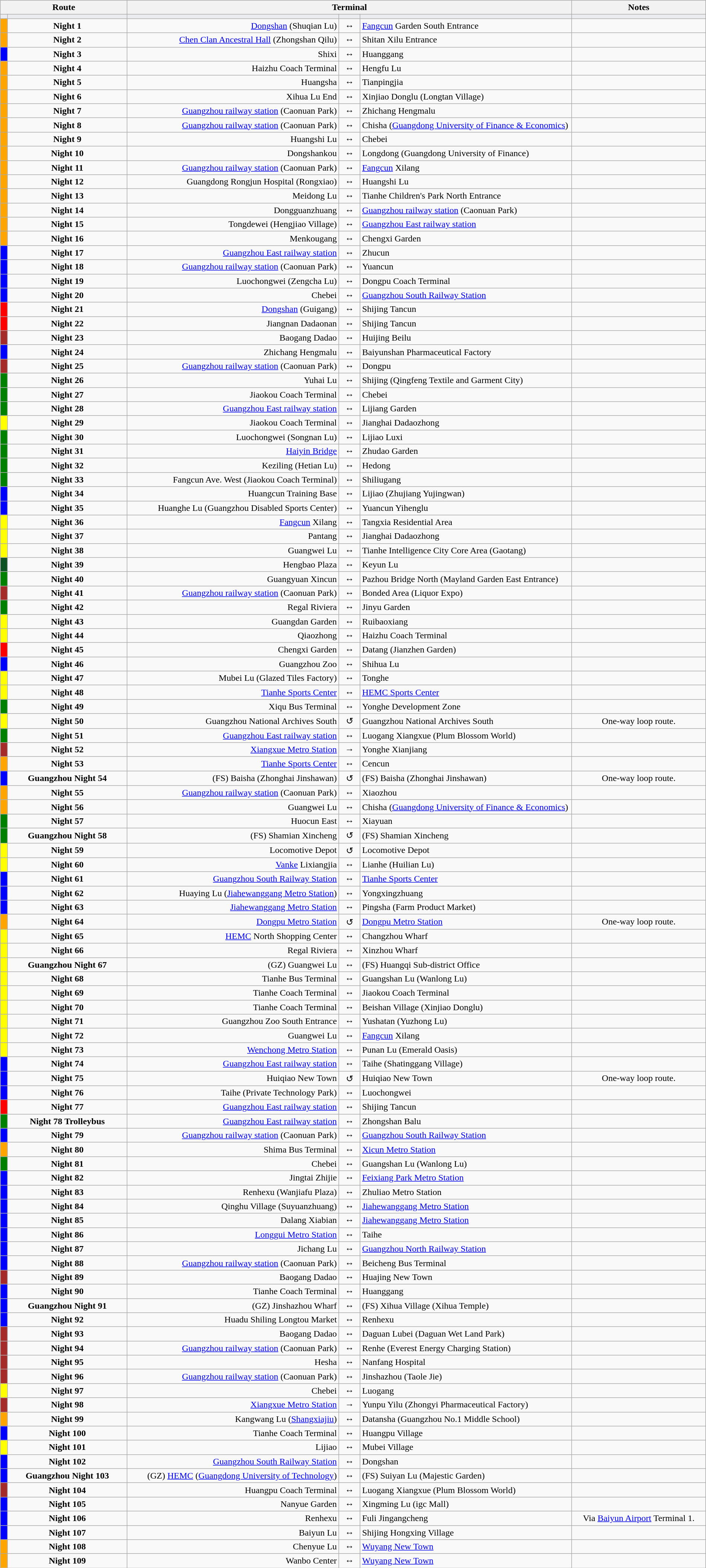<table class="wikitable sortable" style="width:100%; text-align:center;">
<tr>
<th colspan="2" width="18%">Route</th>
<th colspan="3">Terminal</th>
<th width="19%">Notes</th>
</tr>
<tr style="background:#EAECF0" height=0>
<td width="1%"></td>
<td></td>
<td width="30%"></td>
<td></td>
<td width="30%"></td>
<td></td>
</tr>
<tr>
<td style="background:orange"></td>
<td><strong>Night 1</strong></td>
<td align=right><a href='#'>Dongshan</a> (Shuqian Lu)</td>
<td>↔</td>
<td align=left><a href='#'>Fangcun</a> Garden South Entrance</td>
<td></td>
</tr>
<tr>
<td style="background:orange"></td>
<td><strong>Night 2</strong></td>
<td align=right><a href='#'>Chen Clan Ancestral Hall</a> (Zhongshan Qilu)</td>
<td>↔</td>
<td align=left>Shitan Xilu Entrance</td>
<td></td>
</tr>
<tr>
<td style="background:blue"></td>
<td><strong>Night 3</strong></td>
<td align=right>Shixi</td>
<td>↔</td>
<td align=left>Huanggang</td>
<td></td>
</tr>
<tr>
<td style="background:orange"></td>
<td><strong>Night 4</strong></td>
<td align=right>Haizhu Coach Terminal</td>
<td>↔</td>
<td align=left>Hengfu Lu</td>
<td></td>
</tr>
<tr>
<td style="background:orange"></td>
<td><strong>Night 5</strong></td>
<td align=right>Huangsha</td>
<td>↔</td>
<td align=left>Tianpingjia</td>
<td></td>
</tr>
<tr>
<td style="background:orange"></td>
<td><strong>Night 6</strong></td>
<td align=right>Xihua Lu End</td>
<td>↔</td>
<td align=left>Xinjiao Donglu (Longtan Village)</td>
<td></td>
</tr>
<tr>
<td style="background:orange"></td>
<td><strong>Night 7</strong></td>
<td align=right><a href='#'>Guangzhou railway station</a> (Caonuan Park)</td>
<td>↔</td>
<td align=left>Zhichang Hengmalu</td>
<td></td>
</tr>
<tr>
<td style="background:orange"></td>
<td><strong>Night 8</strong></td>
<td align=right><a href='#'>Guangzhou railway station</a> (Caonuan Park)</td>
<td>↔</td>
<td align=left>Chisha (<a href='#'>Guangdong University of Finance & Economics</a>)</td>
<td></td>
</tr>
<tr>
<td style="background:orange"></td>
<td><strong>Night 9</strong></td>
<td align=right>Huangshi Lu</td>
<td>↔</td>
<td align=left>Chebei</td>
<td></td>
</tr>
<tr>
<td style="background:orange"></td>
<td><strong>Night 10</strong></td>
<td align=right>Dongshankou</td>
<td>↔</td>
<td align=left>Longdong (Guangdong University of Finance)</td>
<td></td>
</tr>
<tr>
<td style="background:orange"></td>
<td><strong>Night 11</strong></td>
<td align=right><a href='#'>Guangzhou railway station</a> (Caonuan Park)</td>
<td>↔</td>
<td align=left><a href='#'>Fangcun</a> Xilang</td>
<td></td>
</tr>
<tr>
<td style="background:orange"></td>
<td><strong>Night 12</strong></td>
<td align=right>Guangdong Rongjun Hospital (Rongxiao)</td>
<td>↔</td>
<td align=left>Huangshi Lu</td>
<td></td>
</tr>
<tr>
<td style="background:orange"></td>
<td><strong>Night 13</strong></td>
<td align=right>Meidong Lu</td>
<td>↔</td>
<td align=left>Tianhe Children's Park North Entrance</td>
<td></td>
</tr>
<tr>
<td style="background:orange"></td>
<td><strong>Night 14</strong></td>
<td align=right>Dongguanzhuang</td>
<td>↔</td>
<td align=left><a href='#'>Guangzhou railway station</a> (Caonuan Park)</td>
<td></td>
</tr>
<tr>
<td style="background:orange"></td>
<td><strong>Night 15</strong></td>
<td align=right>Tongdewei (Hengjiao Village)</td>
<td>↔</td>
<td align=left><a href='#'>Guangzhou East railway station</a></td>
<td></td>
</tr>
<tr>
<td style="background:orange"></td>
<td><strong>Night 16</strong></td>
<td align=right>Menkougang</td>
<td>↔</td>
<td align=left>Chengxi Garden</td>
<td></td>
</tr>
<tr>
<td style="background:blue"></td>
<td><strong>Night 17</strong></td>
<td align=right><a href='#'>Guangzhou East railway station</a></td>
<td>↔</td>
<td align=left>Zhucun</td>
<td></td>
</tr>
<tr>
<td style="background:blue"></td>
<td><strong>Night 18</strong></td>
<td align=right><a href='#'>Guangzhou railway station</a> (Caonuan Park)</td>
<td>↔</td>
<td align=left>Yuancun</td>
<td></td>
</tr>
<tr>
<td style="background:blue"></td>
<td><strong>Night 19</strong></td>
<td align=right>Luochongwei (Zengcha Lu)</td>
<td>↔</td>
<td align=left>Dongpu Coach Terminal</td>
<td></td>
</tr>
<tr>
<td style="background:blue"></td>
<td><strong>Night 20</strong></td>
<td align=right>Chebei</td>
<td>↔</td>
<td align=left><a href='#'>Guangzhou South Railway Station</a></td>
<td></td>
</tr>
<tr>
<td style="background:red"></td>
<td><strong>Night 21</strong></td>
<td align=right><a href='#'>Dongshan</a> (Guigang)</td>
<td>↔</td>
<td align=left>Shijing Tancun</td>
<td></td>
</tr>
<tr>
<td style="background:red"></td>
<td><strong>Night 22</strong></td>
<td align=right>Jiangnan Dadaonan</td>
<td>↔</td>
<td align=left>Shijing Tancun</td>
<td></td>
</tr>
<tr>
<td style="background:brown"></td>
<td><strong>Night 23</strong></td>
<td align=right>Baogang Dadao</td>
<td>↔</td>
<td align=left>Huijing Beilu</td>
<td></td>
</tr>
<tr>
<td style="background:blue"></td>
<td><strong>Night 24</strong></td>
<td align=right>Zhichang Hengmalu</td>
<td>↔</td>
<td align=left>Baiyunshan Pharmaceutical Factory</td>
<td></td>
</tr>
<tr>
<td style="background:brown"></td>
<td><strong>Night 25</strong></td>
<td align=right><a href='#'>Guangzhou railway station</a> (Caonuan Park)</td>
<td>↔</td>
<td align=left>Dongpu</td>
<td></td>
</tr>
<tr>
<td style="background:green"></td>
<td><strong>Night 26</strong></td>
<td align=right>Yuhai Lu</td>
<td>↔</td>
<td align=left>Shijing (Qingfeng Textile and Garment City)</td>
<td></td>
</tr>
<tr>
<td style="background:green"></td>
<td><strong>Night 27</strong></td>
<td align=right>Jiaokou Coach Terminal</td>
<td>↔</td>
<td align=left>Chebei</td>
<td></td>
</tr>
<tr>
<td style="background:green"></td>
<td><strong>Night 28</strong></td>
<td align=right><a href='#'>Guangzhou East railway station</a></td>
<td>↔</td>
<td align=left>Lijiang Garden</td>
<td></td>
</tr>
<tr>
<td style="background:yellow"></td>
<td><strong>Night 29</strong></td>
<td align=right>Jiaokou Coach Terminal</td>
<td>↔</td>
<td align=left>Jianghai Dadaozhong</td>
<td></td>
</tr>
<tr>
<td style="background:green"></td>
<td><strong>Night 30</strong></td>
<td align=right>Luochongwei (Songnan Lu)</td>
<td>↔</td>
<td align=left>Lijiao Luxi</td>
<td></td>
</tr>
<tr>
<td style="background:green"></td>
<td><strong>Night 31</strong></td>
<td align=right><a href='#'>Haiyin Bridge</a></td>
<td>↔</td>
<td align=left>Zhudao Garden</td>
<td></td>
</tr>
<tr>
<td style="background:green"></td>
<td><strong>Night 32</strong></td>
<td align=right>Keziling (Hetian Lu)</td>
<td>↔</td>
<td align=left>Hedong</td>
<td></td>
</tr>
<tr>
<td style="background:green"></td>
<td><strong>Night 33</strong></td>
<td align=right>Fangcun Ave. West (Jiaokou Coach Terminal)</td>
<td>↔</td>
<td align=left>Shiliugang</td>
<td></td>
</tr>
<tr>
<td style="background:blue"></td>
<td><strong>Night 34</strong></td>
<td align=right>Huangcun Training Base</td>
<td>↔</td>
<td align=left>Lijiao (Zhujiang Yujingwan)</td>
<td></td>
</tr>
<tr>
<td style="background:blue"></td>
<td><strong>Night 35</strong></td>
<td align=right>Huanghe Lu (Guangzhou Disabled Sports Center)</td>
<td>↔</td>
<td align=left>Yuancun Yihenglu</td>
<td></td>
</tr>
<tr>
<td style="background:yellow"></td>
<td><strong>Night 36</strong></td>
<td align=right><a href='#'>Fangcun</a> Xilang</td>
<td>↔</td>
<td align=left>Tangxia Residential Area</td>
<td></td>
</tr>
<tr>
<td style="background:yellow"></td>
<td><strong>Night 37</strong></td>
<td align=right>Pantang</td>
<td>↔</td>
<td align=left>Jianghai Dadaozhong</td>
<td></td>
</tr>
<tr>
<td style="background:yellow"></td>
<td><strong>Night 38</strong></td>
<td align=right>Guangwei Lu</td>
<td>↔</td>
<td align=left>Tianhe Intelligence City Core Area (Gaotang)</td>
<td></td>
</tr>
<tr>
<td style="background:#0e5122"></td>
<td><strong>Night 39</strong></td>
<td align=right>Hengbao Plaza</td>
<td>↔</td>
<td align=left>Keyun Lu</td>
<td></td>
</tr>
<tr>
<td style="background:green"></td>
<td><strong>Night 40</strong></td>
<td align=right>Guangyuan Xincun</td>
<td>↔</td>
<td align=left>Pazhou Bridge North (Mayland Garden East Entrance)</td>
<td></td>
</tr>
<tr>
<td style="background:brown"></td>
<td><strong>Night 41</strong></td>
<td align=right><a href='#'>Guangzhou railway station</a> (Caonuan Park)</td>
<td>↔</td>
<td align=left>Bonded Area (Liquor Expo)</td>
<td></td>
</tr>
<tr>
<td style="background:green"></td>
<td><strong>Night 42</strong></td>
<td align=right>Regal Riviera</td>
<td>↔</td>
<td align=left>Jinyu Garden</td>
<td></td>
</tr>
<tr>
<td style="background:yellow"></td>
<td><strong>Night 43</strong></td>
<td align=right>Guangdan Garden</td>
<td>↔</td>
<td align=left>Ruibaoxiang</td>
<td></td>
</tr>
<tr>
<td style="background:yellow"></td>
<td><strong>Night 44</strong></td>
<td align=right>Qiaozhong</td>
<td>↔</td>
<td align=left>Haizhu Coach Terminal</td>
<td></td>
</tr>
<tr>
<td style="background:red"></td>
<td><strong>Night 45</strong></td>
<td align=right>Chengxi Garden</td>
<td>↔</td>
<td align=left>Datang (Jianzhen Garden)</td>
<td></td>
</tr>
<tr>
<td style="background:blue"></td>
<td><strong>Night 46</strong></td>
<td align=right>Guangzhou Zoo</td>
<td>↔</td>
<td align=left>Shihua Lu</td>
<td></td>
</tr>
<tr>
<td style="background:yellow"></td>
<td><strong>Night 47</strong></td>
<td align=right>Mubei Lu (Glazed Tiles Factory)</td>
<td>↔</td>
<td align=left>Tonghe</td>
<td></td>
</tr>
<tr>
<td style="background:yellow"></td>
<td><strong>Night 48</strong></td>
<td align=right><a href='#'>Tianhe Sports Center</a></td>
<td>↔</td>
<td align=left><a href='#'>HEMC Sports Center</a></td>
<td></td>
</tr>
<tr>
<td style="background:green"></td>
<td><strong>Night 49</strong></td>
<td align=right>Xiqu Bus Terminal</td>
<td>↔</td>
<td align=left>Yonghe Development Zone</td>
<td></td>
</tr>
<tr>
<td style="background:yellow"></td>
<td><strong>Night 50</strong></td>
<td align=right>Guangzhou National Archives South</td>
<td>↺</td>
<td align=left>Guangzhou National Archives South</td>
<td>One-way loop route.</td>
</tr>
<tr>
<td style="background:green"></td>
<td><strong>Night 51</strong></td>
<td align=right><a href='#'>Guangzhou East railway station</a></td>
<td>↔</td>
<td align=left>Luogang Xiangxue (Plum Blossom World)</td>
<td></td>
</tr>
<tr>
<td style="background:brown"></td>
<td><strong>Night 52</strong></td>
<td align=right><a href='#'>Xiangxue Metro Station</a></td>
<td>→</td>
<td align=left>Yonghe Xianjiang</td>
<td></td>
</tr>
<tr>
<td style="background:orange"></td>
<td><strong>Night 53</strong></td>
<td align=right><a href='#'>Tianhe Sports Center</a></td>
<td>↔</td>
<td align=left>Cencun</td>
<td></td>
</tr>
<tr>
<td style="background:blue"></td>
<td><strong>Guangzhou Night 54</strong></td>
<td align=right>(FS) Baisha (Zhonghai Jinshawan)</td>
<td>↺</td>
<td align=left>(FS) Baisha (Zhonghai Jinshawan)</td>
<td>One-way loop route.</td>
</tr>
<tr>
<td style="background:orange"></td>
<td><strong>Night 55</strong></td>
<td align=right><a href='#'>Guangzhou railway station</a> (Caonuan Park)</td>
<td>↔</td>
<td align=left>Xiaozhou</td>
<td></td>
</tr>
<tr>
<td style="background:orange"></td>
<td><strong>Night 56</strong></td>
<td align=right>Guangwei Lu</td>
<td>↔</td>
<td align=left>Chisha (<a href='#'>Guangdong University of Finance & Economics</a>)</td>
<td></td>
</tr>
<tr>
<td style="background:green"></td>
<td><strong>Night 57</strong></td>
<td align=right>Huocun East</td>
<td>↔</td>
<td align=left>Xiayuan</td>
<td></td>
</tr>
<tr>
<td style="background:green"></td>
<td><strong>Guangzhou Night 58</strong></td>
<td align=right>(FS) Shamian Xincheng</td>
<td>↺</td>
<td align=left>(FS) Shamian Xincheng</td>
<td></td>
</tr>
<tr>
<td style="background:yellow"></td>
<td><strong>Night 59</strong></td>
<td align=right>Locomotive Depot</td>
<td>↺</td>
<td align=left>Locomotive Depot</td>
<td></td>
</tr>
<tr>
<td style="background:yellow"></td>
<td><strong>Night 60</strong></td>
<td align=right><a href='#'>Vanke</a> Lixiangjia</td>
<td>↔</td>
<td align=left>Lianhe (Huilian Lu)</td>
<td></td>
</tr>
<tr>
<td style="background:blue"></td>
<td><strong>Night 61</strong></td>
<td align=right><a href='#'>Guangzhou South Railway Station</a></td>
<td>↔</td>
<td align=left><a href='#'>Tianhe Sports Center</a></td>
<td></td>
</tr>
<tr>
<td style="background:blue"></td>
<td><strong>Night 62</strong></td>
<td align=right>Huaying Lu (<a href='#'>Jiahewanggang Metro Station</a>)</td>
<td>↔</td>
<td align=left>Yongxingzhuang</td>
<td></td>
</tr>
<tr>
<td style="background:blue"></td>
<td><strong>Night 63</strong></td>
<td align=right><a href='#'>Jiahewanggang Metro Station</a></td>
<td>↔</td>
<td align=left>Pingsha (Farm Product Market)</td>
<td></td>
</tr>
<tr>
<td style="background:orange"></td>
<td><strong>Night 64</strong></td>
<td align=right><a href='#'>Dongpu Metro Station</a></td>
<td>↺</td>
<td align=left><a href='#'>Dongpu Metro Station</a></td>
<td>One-way loop route.</td>
</tr>
<tr>
<td style="background:yellow"></td>
<td><strong>Night 65</strong></td>
<td align=right><a href='#'>HEMC</a> North Shopping Center</td>
<td>↔</td>
<td align=left>Changzhou Wharf</td>
<td></td>
</tr>
<tr>
<td style="background:yellow"></td>
<td><strong>Night 66</strong></td>
<td align=right>Regal Riviera</td>
<td>↔</td>
<td align=left>Xinzhou Wharf</td>
<td></td>
</tr>
<tr>
<td style="background:yellow"></td>
<td><strong>Guangzhou Night 67</strong></td>
<td align=right>(GZ) Guangwei Lu</td>
<td>↔</td>
<td align=left>(FS) Huangqi Sub-district Office</td>
<td></td>
</tr>
<tr>
<td style="background:yellow"></td>
<td><strong>Night 68</strong></td>
<td align=right>Tianhe Bus Terminal</td>
<td>↔</td>
<td align=left>Guangshan Lu (Wanlong Lu)</td>
<td></td>
</tr>
<tr>
<td style="background:yellow"></td>
<td><strong>Night 69</strong></td>
<td align=right>Tianhe Coach Terminal</td>
<td>↔</td>
<td align=left>Jiaokou Coach Terminal</td>
<td></td>
</tr>
<tr>
<td style="background:yellow"></td>
<td><strong>Night 70</strong></td>
<td align=right>Tianhe Coach Terminal</td>
<td>↔</td>
<td align=left>Beishan Village (Xinjiao Donglu)</td>
<td></td>
</tr>
<tr>
<td style="background:yellow"></td>
<td><strong>Night 71</strong></td>
<td align=right>Guangzhou Zoo South Entrance</td>
<td>↔</td>
<td align=left>Yushatan (Yuzhong Lu)</td>
<td></td>
</tr>
<tr>
<td style="background:yellow"></td>
<td><strong>Night 72</strong></td>
<td align=right>Guangwei Lu</td>
<td>↔</td>
<td align=left><a href='#'>Fangcun</a> Xilang</td>
<td></td>
</tr>
<tr>
<td style="background:yellow"></td>
<td><strong>Night 73</strong></td>
<td align=right><a href='#'>Wenchong Metro Station</a></td>
<td>↔</td>
<td align=left>Punan Lu (Emerald Oasis)</td>
<td></td>
</tr>
<tr>
<td style="background:blue"></td>
<td><strong>Night 74</strong></td>
<td align=right><a href='#'>Guangzhou East railway station</a></td>
<td>↔</td>
<td align=left>Taihe (Shatinggang Village)</td>
<td></td>
</tr>
<tr>
<td style="background:blue"></td>
<td><strong>Night 75</strong></td>
<td align=right>Huiqiao New Town</td>
<td>↺</td>
<td align=left>Huiqiao New Town</td>
<td>One-way loop route.</td>
</tr>
<tr>
<td style="background:blue"></td>
<td><strong>Night 76</strong></td>
<td align=right>Taihe (Private Technology Park)</td>
<td>↔</td>
<td align=left>Luochongwei</td>
<td></td>
</tr>
<tr>
<td style="background:red"></td>
<td><strong>Night 77</strong></td>
<td align=right><a href='#'>Guangzhou East railway station</a></td>
<td>↔</td>
<td align=left>Shijing Tancun</td>
<td></td>
</tr>
<tr>
<td style="background:green"></td>
<td><strong>Night 78 Trolleybus</strong></td>
<td align=right><a href='#'>Guangzhou East railway station</a></td>
<td>↔</td>
<td align=left>Zhongshan Balu</td>
<td></td>
</tr>
<tr>
<td style="background:blue"></td>
<td><strong>Night 79</strong></td>
<td align=right><a href='#'>Guangzhou railway station</a> (Caonuan Park)</td>
<td>↔</td>
<td align=left><a href='#'>Guangzhou South Railway Station</a></td>
<td></td>
</tr>
<tr>
<td style="background:orange"></td>
<td><strong>Night 80</strong></td>
<td align=right>Shima Bus Terminal</td>
<td>↔</td>
<td align=left><a href='#'>Xicun Metro Station</a></td>
<td></td>
</tr>
<tr>
<td style="background:green"></td>
<td><strong>Night 81</strong></td>
<td align=right>Chebei</td>
<td>↔</td>
<td align=left>Guangshan Lu (Wanlong Lu)</td>
<td></td>
</tr>
<tr>
<td style="background:blue"></td>
<td><strong>Night 82</strong></td>
<td align=right>Jingtai Zhijie</td>
<td>↔</td>
<td align=left><a href='#'>Feixiang Park Metro Station</a></td>
<td></td>
</tr>
<tr>
<td style="background:blue"></td>
<td><strong>Night 83</strong></td>
<td align=right>Renhexu (Wanjiafu Plaza)</td>
<td>↔</td>
<td align=left>Zhuliao Metro Station</td>
<td></td>
</tr>
<tr>
<td style="background:blue"></td>
<td><strong>Night 84</strong></td>
<td align=right>Qinghu Village (Suyuanzhuang)</td>
<td>↔</td>
<td align=left><a href='#'>Jiahewanggang Metro Station</a></td>
<td></td>
</tr>
<tr>
<td style="background:blue"></td>
<td><strong>Night 85</strong></td>
<td align=right>Dalang Xiabian</td>
<td>↔</td>
<td align=left><a href='#'>Jiahewanggang Metro Station</a></td>
<td></td>
</tr>
<tr>
<td style="background:blue"></td>
<td><strong>Night 86</strong></td>
<td align=right><a href='#'>Longgui Metro Station</a></td>
<td>↔</td>
<td align=left>Taihe</td>
<td></td>
</tr>
<tr>
<td style="background:blue"></td>
<td><strong>Night 87</strong></td>
<td align=right>Jichang Lu</td>
<td>↔</td>
<td align=left><a href='#'>Guangzhou North Railway Station</a></td>
<td></td>
</tr>
<tr>
<td style="background:blue"></td>
<td><strong>Night 88</strong></td>
<td align=right><a href='#'>Guangzhou railway station</a> (Caonuan Park)</td>
<td>↔</td>
<td align=left>Beicheng Bus Terminal</td>
<td></td>
</tr>
<tr>
<td style="background:brown"></td>
<td><strong>Night 89</strong></td>
<td align=right>Baogang Dadao</td>
<td>↔</td>
<td align=left>Huajing New Town</td>
<td></td>
</tr>
<tr>
<td style="background:blue"></td>
<td><strong>Night 90</strong></td>
<td align=right>Tianhe Coach Terminal</td>
<td>↔</td>
<td align=left>Huanggang</td>
<td></td>
</tr>
<tr>
<td style="background:blue"></td>
<td><strong>Guangzhou Night 91</strong></td>
<td align=right>(GZ) Jinshazhou Wharf</td>
<td>↔</td>
<td align=left>(FS) Xihua Village (Xihua Temple)</td>
<td></td>
</tr>
<tr>
<td style="background:blue"></td>
<td><strong>Night 92</strong></td>
<td align=right>Huadu Shiling Longtou Market</td>
<td>↔</td>
<td align=left>Renhexu</td>
<td></td>
</tr>
<tr>
<td style="background:brown"></td>
<td><strong>Night 93</strong></td>
<td align=right>Baogang Dadao</td>
<td>↔</td>
<td align=left>Daguan Lubei (Daguan Wet Land Park)</td>
<td></td>
</tr>
<tr>
<td style="background:brown"></td>
<td><strong>Night 94</strong></td>
<td align=right><a href='#'>Guangzhou railway station</a> (Caonuan Park)</td>
<td>↔</td>
<td align=left>Renhe (Everest Energy Charging Station)</td>
<td></td>
</tr>
<tr>
<td style="background:brown"></td>
<td><strong>Night 95</strong></td>
<td align=right>Hesha</td>
<td>↔</td>
<td align=left>Nanfang Hospital</td>
<td></td>
</tr>
<tr>
<td style="background:brown"></td>
<td><strong>Night 96</strong></td>
<td align=right><a href='#'>Guangzhou railway station</a> (Caonuan Park)</td>
<td>↔</td>
<td align=left>Jinshazhou (Taole Jie)</td>
<td></td>
</tr>
<tr>
<td style="background:yellow"></td>
<td><strong>Night 97</strong></td>
<td align=right>Chebei</td>
<td>↔</td>
<td align=left>Luogang</td>
<td></td>
</tr>
<tr>
<td style="background:brown"></td>
<td><strong>Night 98</strong></td>
<td align=right><a href='#'>Xiangxue Metro Station</a></td>
<td>→</td>
<td align=left>Yunpu Yilu (Zhongyi Pharmaceutical Factory)</td>
<td></td>
</tr>
<tr>
<td style="background:orange"></td>
<td><strong>Night 99</strong></td>
<td align=right>Kangwang Lu (<a href='#'>Shangxiajiu</a>)</td>
<td>↔</td>
<td align=left>Datansha (Guangzhou No.1 Middle School)</td>
<td></td>
</tr>
<tr>
<td style="background:blue"></td>
<td><strong>Night 100</strong></td>
<td align=right>Tianhe Coach Terminal</td>
<td>↔</td>
<td align=left>Huangpu Village</td>
<td></td>
</tr>
<tr>
<td style="background:yellow"></td>
<td><strong>Night 101</strong></td>
<td align=right>Lijiao</td>
<td>↔</td>
<td align=left>Mubei Village</td>
<td></td>
</tr>
<tr>
<td style="background:blue"></td>
<td><strong>Night 102</strong></td>
<td align=right><a href='#'>Guangzhou South Railway Station</a></td>
<td>↔</td>
<td align=left>Dongshan</td>
<td></td>
</tr>
<tr>
<td style="background:blue"></td>
<td><strong>Guangzhou Night 103</strong></td>
<td align=right>(GZ) <a href='#'>HEMC</a> (<a href='#'>Guangdong University of Technology</a>)</td>
<td>↔</td>
<td align=left>(FS) Suiyan Lu (Majestic Garden)</td>
<td></td>
</tr>
<tr>
<td style="background:brown"></td>
<td><strong>Night 104</strong></td>
<td align=right>Huangpu Coach Terminal</td>
<td>↔</td>
<td align=left>Luogang Xiangxue (Plum Blossom World)</td>
<td></td>
</tr>
<tr>
<td style="background:blue"></td>
<td><strong>Night 105</strong></td>
<td align=right>Nanyue Garden</td>
<td>↔</td>
<td align=left>Xingming Lu (igc Mall)</td>
<td></td>
</tr>
<tr>
<td style="background:blue"></td>
<td><strong>Night 106</strong></td>
<td align=right>Renhexu</td>
<td>↔</td>
<td align=left>Fuli Jingangcheng</td>
<td>Via <a href='#'>Baiyun Airport</a> Terminal 1.</td>
</tr>
<tr>
<td style="background:blue"></td>
<td><strong>Night 107</strong></td>
<td align=right>Baiyun Lu</td>
<td>↔</td>
<td align=left>Shijing Hongxing Village</td>
<td></td>
</tr>
<tr>
<td style="background:orange"></td>
<td><strong>Night 108</strong></td>
<td align=right>Chenyue Lu</td>
<td>↔</td>
<td align=left><a href='#'>Wuyang New Town</a></td>
<td></td>
</tr>
<tr>
<td style="background:orange"></td>
<td><strong>Night 109</strong></td>
<td align=right>Wanbo Center</td>
<td>↔</td>
<td align=left><a href='#'>Wuyang New Town</a></td>
<td></td>
</tr>
</table>
